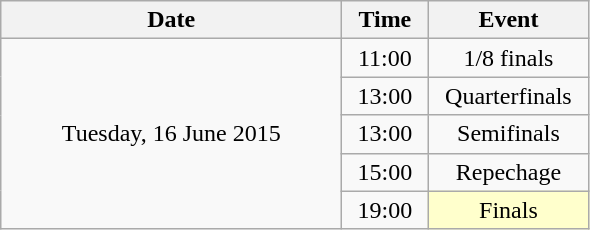<table class = "wikitable" style="text-align:center;">
<tr>
<th width=220>Date</th>
<th width=50>Time</th>
<th width=100>Event</th>
</tr>
<tr>
<td rowspan=5>Tuesday, 16 June 2015</td>
<td>11:00</td>
<td>1/8 finals</td>
</tr>
<tr>
<td>13:00</td>
<td>Quarterfinals</td>
</tr>
<tr>
<td>13:00</td>
<td>Semifinals</td>
</tr>
<tr>
<td>15:00</td>
<td>Repechage</td>
</tr>
<tr>
<td>19:00</td>
<td bgcolor=ffffcc>Finals</td>
</tr>
</table>
